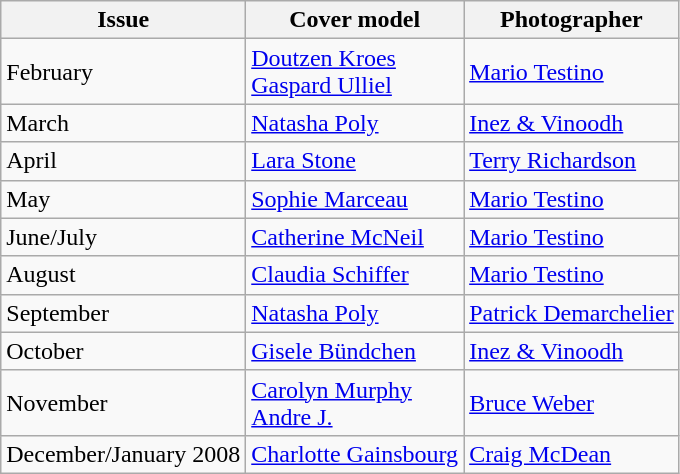<table class="sortable wikitable">
<tr>
<th>Issue</th>
<th>Cover model</th>
<th>Photographer</th>
</tr>
<tr>
<td>February</td>
<td><a href='#'>Doutzen Kroes</a><br><a href='#'>Gaspard Ulliel</a></td>
<td><a href='#'>Mario Testino</a></td>
</tr>
<tr>
<td>March</td>
<td><a href='#'>Natasha Poly</a></td>
<td><a href='#'>Inez & Vinoodh</a></td>
</tr>
<tr>
<td>April</td>
<td><a href='#'>Lara Stone</a></td>
<td><a href='#'>Terry Richardson</a></td>
</tr>
<tr>
<td>May</td>
<td><a href='#'>Sophie Marceau</a></td>
<td><a href='#'>Mario Testino</a></td>
</tr>
<tr>
<td>June/July</td>
<td><a href='#'>Catherine McNeil</a></td>
<td><a href='#'>Mario Testino</a></td>
</tr>
<tr>
<td>August</td>
<td><a href='#'>Claudia Schiffer</a></td>
<td><a href='#'>Mario Testino</a></td>
</tr>
<tr>
<td>September</td>
<td><a href='#'>Natasha Poly</a></td>
<td><a href='#'>Patrick Demarchelier</a></td>
</tr>
<tr>
<td>October</td>
<td><a href='#'>Gisele Bündchen</a></td>
<td><a href='#'>Inez & Vinoodh</a></td>
</tr>
<tr>
<td>November</td>
<td><a href='#'>Carolyn Murphy</a><br><a href='#'>Andre J.</a></td>
<td><a href='#'>Bruce Weber</a></td>
</tr>
<tr>
<td>December/January 2008</td>
<td><a href='#'>Charlotte Gainsbourg</a></td>
<td><a href='#'>Craig McDean</a></td>
</tr>
</table>
